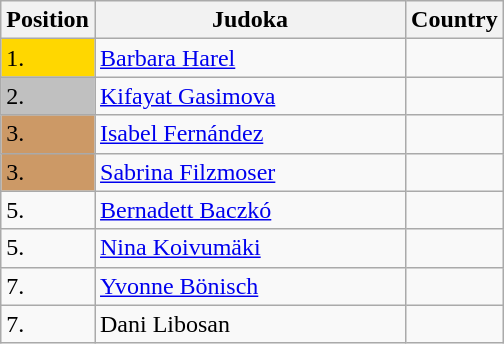<table class=wikitable>
<tr>
<th width=10>Position</th>
<th width=200>Judoka</th>
<th width=10>Country</th>
</tr>
<tr>
<td bgcolor=gold>1.</td>
<td><a href='#'>Barbara Harel</a></td>
<td></td>
</tr>
<tr>
<td bgcolor="silver">2.</td>
<td><a href='#'>Kifayat Gasimova</a></td>
<td></td>
</tr>
<tr>
<td bgcolor="CC9966">3.</td>
<td><a href='#'>Isabel Fernández</a></td>
<td></td>
</tr>
<tr>
<td bgcolor="CC9966">3.</td>
<td><a href='#'>Sabrina Filzmoser</a></td>
<td></td>
</tr>
<tr>
<td>5.</td>
<td><a href='#'>Bernadett Baczkó</a></td>
<td></td>
</tr>
<tr>
<td>5.</td>
<td><a href='#'>Nina Koivumäki</a></td>
<td></td>
</tr>
<tr>
<td>7.</td>
<td><a href='#'>Yvonne Bönisch</a></td>
<td></td>
</tr>
<tr>
<td>7.</td>
<td>Dani Libosan</td>
<td></td>
</tr>
</table>
